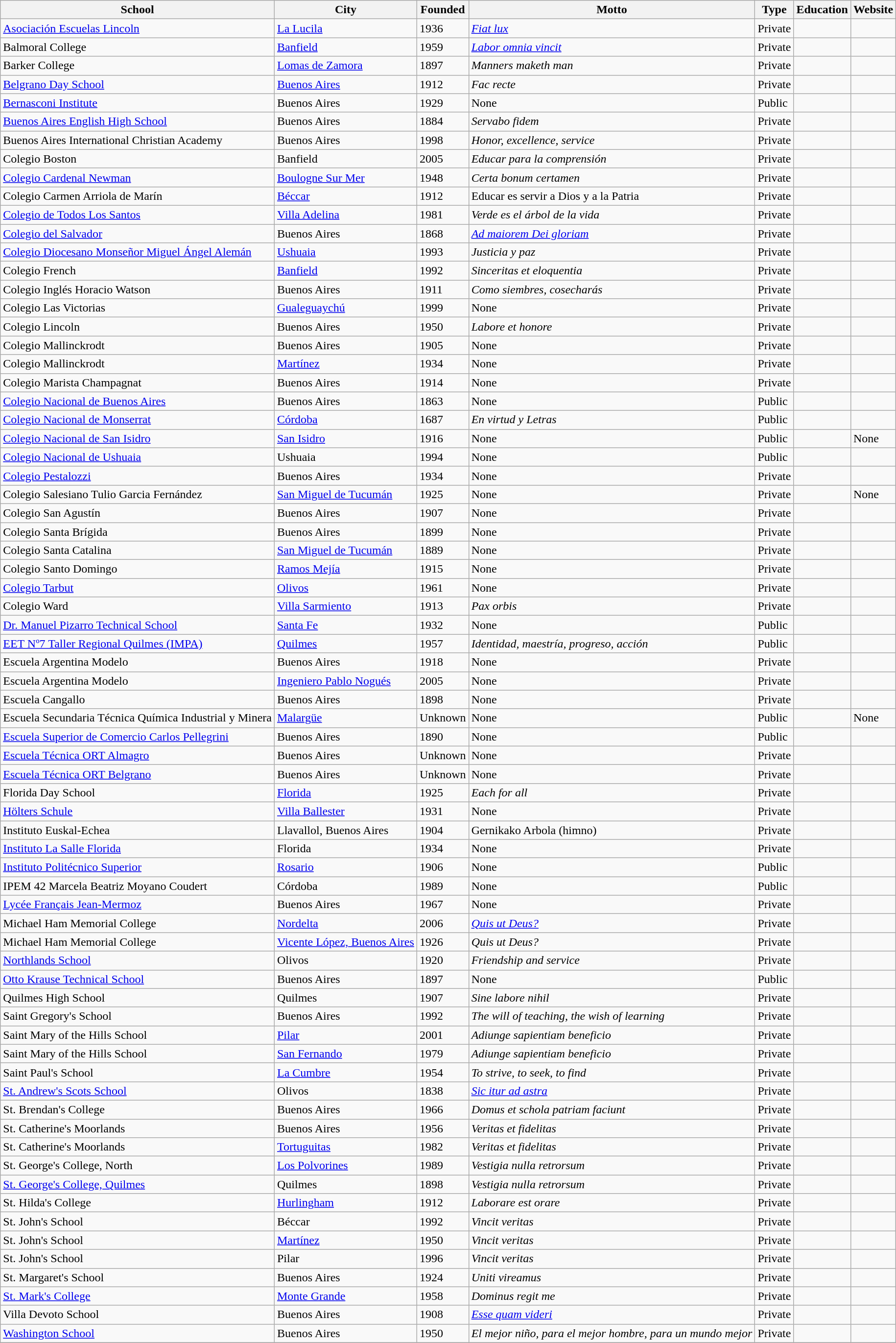<table class="wikitable sortable">
<tr>
<th>School</th>
<th>City</th>
<th>Founded</th>
<th>Motto</th>
<th>Type</th>
<th>Education</th>
<th class="unsortable">Website</th>
</tr>
<tr>
<td><a href='#'>Asociación Escuelas Lincoln</a></td>
<td><a href='#'>La Lucila</a></td>
<td>1936</td>
<td><em><a href='#'>Fiat lux</a></em></td>
<td>Private</td>
<td></td>
<td></td>
</tr>
<tr>
<td>Balmoral College</td>
<td><a href='#'>Banfield</a></td>
<td>1959</td>
<td><em><a href='#'>Labor omnia vincit</a></em></td>
<td>Private</td>
<td></td>
<td></td>
</tr>
<tr>
<td>Barker College</td>
<td><a href='#'>Lomas de Zamora</a></td>
<td>1897</td>
<td><em>Manners maketh man</em></td>
<td>Private</td>
<td></td>
<td></td>
</tr>
<tr>
<td><a href='#'>Belgrano Day School</a></td>
<td><a href='#'>Buenos Aires</a></td>
<td>1912</td>
<td><em>Fac recte</em></td>
<td>Private</td>
<td></td>
<td></td>
</tr>
<tr>
<td><a href='#'>Bernasconi Institute</a></td>
<td>Buenos Aires</td>
<td>1929</td>
<td>None</td>
<td>Public</td>
<td></td>
<td></td>
</tr>
<tr>
<td><a href='#'>Buenos Aires English High School</a></td>
<td>Buenos Aires</td>
<td>1884</td>
<td><em>Servabo fidem</em></td>
<td>Private</td>
<td></td>
<td></td>
</tr>
<tr>
<td>Buenos Aires International Christian Academy</td>
<td>Buenos Aires</td>
<td>1998</td>
<td><em>Honor, excellence, service</em></td>
<td>Private</td>
<td></td>
<td></td>
</tr>
<tr>
<td>Colegio Boston</td>
<td>Banfield</td>
<td>2005</td>
<td><em>Educar para la comprensión</em></td>
<td>Private</td>
<td></td>
<td></td>
</tr>
<tr>
<td><a href='#'>Colegio Cardenal Newman</a></td>
<td><a href='#'>Boulogne Sur Mer</a></td>
<td>1948</td>
<td><em>Certa bonum certamen</em></td>
<td>Private</td>
<td></td>
<td></td>
</tr>
<tr>
<td>Colegio Carmen Arriola de Marín</td>
<td><a href='#'>Béccar</a></td>
<td>1912</td>
<td>Educar es servir a Dios y a la Patria</td>
<td>Private</td>
<td></td>
<td></td>
</tr>
<tr>
<td><a href='#'>Colegio de Todos Los Santos</a></td>
<td><a href='#'>Villa Adelina</a></td>
<td>1981</td>
<td><em>Verde es el árbol de la vida</em></td>
<td>Private</td>
<td></td>
<td></td>
</tr>
<tr>
<td><a href='#'>Colegio del Salvador</a></td>
<td>Buenos Aires</td>
<td>1868</td>
<td><em><a href='#'>Ad maiorem Dei gloriam</a></em></td>
<td>Private</td>
<td></td>
<td></td>
</tr>
<tr>
<td><a href='#'>Colegio Diocesano Monseñor Miguel Ángel Alemán</a></td>
<td><a href='#'>Ushuaia</a></td>
<td>1993</td>
<td><em>Justicia y paz</em></td>
<td>Private</td>
<td></td>
<td></td>
</tr>
<tr>
<td>Colegio French</td>
<td><a href='#'>Banfield</a></td>
<td>1992</td>
<td><em>Sinceritas et eloquentia</em></td>
<td>Private</td>
<td></td>
<td></td>
</tr>
<tr>
<td>Colegio Inglés Horacio Watson</td>
<td>Buenos Aires</td>
<td>1911</td>
<td><em>Como siembres, cosecharás</em></td>
<td>Private</td>
<td></td>
<td></td>
</tr>
<tr>
<td>Colegio Las Victorias</td>
<td><a href='#'>Gualeguaychú</a></td>
<td>1999</td>
<td>None</td>
<td>Private</td>
<td></td>
<td></td>
</tr>
<tr>
<td>Colegio Lincoln</td>
<td>Buenos Aires</td>
<td>1950</td>
<td><em>Labore et honore</em></td>
<td>Private</td>
<td></td>
<td></td>
</tr>
<tr>
<td>Colegio Mallinckrodt</td>
<td>Buenos Aires</td>
<td>1905</td>
<td>None</td>
<td>Private</td>
<td></td>
<td></td>
</tr>
<tr>
<td>Colegio Mallinckrodt</td>
<td><a href='#'>Martínez</a></td>
<td>1934</td>
<td>None</td>
<td>Private</td>
<td></td>
<td></td>
</tr>
<tr>
<td>Colegio Marista Champagnat</td>
<td>Buenos Aires</td>
<td>1914</td>
<td>None</td>
<td>Private</td>
<td></td>
<td></td>
</tr>
<tr>
<td><a href='#'>Colegio Nacional de Buenos Aires</a></td>
<td>Buenos Aires</td>
<td>1863</td>
<td>None</td>
<td>Public</td>
<td></td>
<td></td>
</tr>
<tr>
<td><a href='#'>Colegio Nacional de Monserrat</a></td>
<td><a href='#'>Córdoba</a></td>
<td>1687</td>
<td><em>En virtud y Letras</em></td>
<td>Public</td>
<td></td>
<td></td>
</tr>
<tr>
<td><a href='#'>Colegio Nacional de San Isidro</a></td>
<td><a href='#'>San Isidro</a></td>
<td>1916</td>
<td>None</td>
<td>Public</td>
<td></td>
<td>None</td>
</tr>
<tr>
<td><a href='#'>Colegio Nacional de Ushuaia</a></td>
<td>Ushuaia</td>
<td>1994</td>
<td>None</td>
<td>Public</td>
<td></td>
<td></td>
</tr>
<tr>
<td><a href='#'>Colegio Pestalozzi</a></td>
<td>Buenos Aires</td>
<td>1934</td>
<td>None</td>
<td>Private</td>
<td></td>
<td></td>
</tr>
<tr>
<td>Colegio Salesiano Tulio Garcia Fernández</td>
<td><a href='#'>San Miguel de Tucumán</a></td>
<td>1925</td>
<td>None</td>
<td>Private</td>
<td></td>
<td>None</td>
</tr>
<tr>
<td>Colegio San Agustín</td>
<td>Buenos Aires</td>
<td>1907</td>
<td>None</td>
<td>Private</td>
<td></td>
<td></td>
</tr>
<tr>
<td>Colegio Santa Brígida</td>
<td>Buenos Aires</td>
<td>1899</td>
<td>None</td>
<td>Private</td>
<td></td>
<td></td>
</tr>
<tr>
<td>Colegio Santa Catalina</td>
<td><a href='#'>San Miguel de Tucumán</a></td>
<td>1889</td>
<td>None</td>
<td>Private</td>
<td></td>
<td></td>
</tr>
<tr>
<td>Colegio Santo Domingo</td>
<td><a href='#'>Ramos Mejía</a></td>
<td>1915</td>
<td>None</td>
<td>Private</td>
<td></td>
<td></td>
</tr>
<tr>
<td><a href='#'>Colegio Tarbut</a></td>
<td><a href='#'>Olivos</a></td>
<td>1961</td>
<td>None</td>
<td>Private</td>
<td></td>
<td></td>
</tr>
<tr>
<td>Colegio Ward</td>
<td><a href='#'>Villa Sarmiento</a></td>
<td>1913</td>
<td><em>Pax orbis</em></td>
<td>Private</td>
<td></td>
<td></td>
</tr>
<tr>
<td><a href='#'>Dr. Manuel Pizarro Technical School</a></td>
<td><a href='#'>Santa Fe</a></td>
<td>1932</td>
<td>None</td>
<td>Public</td>
<td></td>
<td></td>
</tr>
<tr>
<td><a href='#'>EET Nº7 Taller Regional Quilmes (IMPA)</a></td>
<td><a href='#'>Quilmes</a></td>
<td>1957</td>
<td><em>Identidad, maestría, progreso, acción</em></td>
<td>Public</td>
<td></td>
<td></td>
</tr>
<tr>
<td>Escuela Argentina Modelo</td>
<td>Buenos Aires</td>
<td>1918</td>
<td>None</td>
<td>Private</td>
<td></td>
<td></td>
</tr>
<tr>
<td>Escuela Argentina Modelo</td>
<td><a href='#'>Ingeniero Pablo Nogués</a></td>
<td>2005</td>
<td>None</td>
<td>Private</td>
<td></td>
<td></td>
</tr>
<tr>
<td>Escuela Cangallo</td>
<td>Buenos Aires</td>
<td>1898</td>
<td>None</td>
<td>Private</td>
<td></td>
<td></td>
</tr>
<tr>
<td>Escuela Secundaria Técnica Química Industrial y Minera</td>
<td><a href='#'>Malargüe</a></td>
<td>Unknown</td>
<td>None</td>
<td>Public</td>
<td></td>
<td>None</td>
</tr>
<tr>
<td><a href='#'>Escuela Superior de Comercio Carlos Pellegrini</a></td>
<td>Buenos Aires</td>
<td>1890</td>
<td>None</td>
<td>Public</td>
<td></td>
<td></td>
</tr>
<tr>
<td><a href='#'>Escuela Técnica ORT Almagro</a></td>
<td>Buenos Aires</td>
<td>Unknown</td>
<td>None</td>
<td>Private</td>
<td></td>
<td></td>
</tr>
<tr>
<td><a href='#'>Escuela Técnica ORT Belgrano</a></td>
<td>Buenos Aires</td>
<td>Unknown</td>
<td>None</td>
<td>Private</td>
<td></td>
<td></td>
</tr>
<tr>
<td>Florida Day School</td>
<td><a href='#'>Florida</a></td>
<td>1925</td>
<td><em>Each for all</em></td>
<td>Private</td>
<td></td>
<td></td>
</tr>
<tr>
<td><a href='#'>Hölters Schule</a></td>
<td><a href='#'>Villa Ballester</a></td>
<td>1931</td>
<td>None</td>
<td>Private</td>
<td></td>
<td></td>
</tr>
<tr>
<td>Instituto Euskal-Echea</td>
<td>Llavallol, Buenos Aires</td>
<td>1904</td>
<td>Gernikako Arbola (himno)</td>
<td>Private</td>
<td></td>
<td></td>
</tr>
<tr>
<td><a href='#'>Instituto La Salle Florida</a></td>
<td>Florida</td>
<td>1934</td>
<td>None</td>
<td>Private</td>
<td></td>
<td></td>
</tr>
<tr>
<td><a href='#'>Instituto Politécnico Superior</a></td>
<td><a href='#'>Rosario</a></td>
<td>1906</td>
<td>None</td>
<td>Public</td>
<td></td>
<td></td>
</tr>
<tr>
<td>IPEM 42 Marcela Beatriz Moyano Coudert</td>
<td>Córdoba</td>
<td>1989</td>
<td>None</td>
<td>Public</td>
<td></td>
<td></td>
</tr>
<tr>
<td><a href='#'>Lycée Français Jean-Mermoz</a></td>
<td>Buenos Aires</td>
<td>1967</td>
<td>None</td>
<td>Private</td>
<td></td>
<td></td>
</tr>
<tr>
<td>Michael Ham Memorial College</td>
<td><a href='#'>Nordelta</a></td>
<td>2006</td>
<td><em><a href='#'>Quis ut Deus?</a></em></td>
<td>Private</td>
<td></td>
<td></td>
</tr>
<tr>
<td>Michael Ham Memorial College</td>
<td><a href='#'>Vicente López, Buenos Aires</a></td>
<td>1926</td>
<td><em>Quis ut Deus?</em></td>
<td>Private</td>
<td></td>
<td></td>
</tr>
<tr>
<td><a href='#'>Northlands School</a></td>
<td>Olivos</td>
<td>1920</td>
<td><em>Friendship and service</em></td>
<td>Private</td>
<td></td>
<td></td>
</tr>
<tr>
<td><a href='#'>Otto Krause Technical School</a></td>
<td>Buenos Aires</td>
<td>1897</td>
<td>None</td>
<td>Public</td>
<td></td>
<td></td>
</tr>
<tr>
<td>Quilmes High School</td>
<td>Quilmes</td>
<td>1907</td>
<td><em>Sine labore nihil</em></td>
<td>Private</td>
<td></td>
<td></td>
</tr>
<tr>
<td>Saint Gregory's School</td>
<td>Buenos Aires</td>
<td>1992</td>
<td><em>The will of teaching, the wish of learning</em></td>
<td>Private</td>
<td></td>
<td></td>
</tr>
<tr>
<td>Saint Mary of the Hills School</td>
<td><a href='#'>Pilar</a></td>
<td>2001</td>
<td><em>Adiunge sapientiam beneficio</em></td>
<td>Private</td>
<td></td>
<td></td>
</tr>
<tr>
<td>Saint Mary of the Hills School</td>
<td><a href='#'>San Fernando</a></td>
<td>1979</td>
<td><em>Adiunge sapientiam beneficio</em></td>
<td>Private</td>
<td></td>
<td></td>
</tr>
<tr>
<td>Saint Paul's School</td>
<td><a href='#'>La Cumbre</a></td>
<td>1954</td>
<td><em>To strive, to seek, to find</em></td>
<td>Private</td>
<td></td>
<td></td>
</tr>
<tr>
<td><a href='#'>St. Andrew's Scots School</a></td>
<td>Olivos</td>
<td>1838</td>
<td><em><a href='#'>Sic itur ad astra</a></em></td>
<td>Private</td>
<td></td>
<td></td>
</tr>
<tr>
<td>St. Brendan's College</td>
<td>Buenos Aires</td>
<td>1966</td>
<td><em>Domus et schola patriam faciunt</em></td>
<td>Private</td>
<td></td>
<td></td>
</tr>
<tr>
<td>St. Catherine's Moorlands</td>
<td>Buenos Aires</td>
<td>1956</td>
<td><em>Veritas et fidelitas</em></td>
<td>Private</td>
<td></td>
<td></td>
</tr>
<tr>
<td>St. Catherine's Moorlands</td>
<td><a href='#'>Tortuguitas</a></td>
<td>1982</td>
<td><em>Veritas et fidelitas</em></td>
<td>Private</td>
<td></td>
<td></td>
</tr>
<tr>
<td>St. George's College, North</td>
<td><a href='#'>Los Polvorines</a></td>
<td>1989</td>
<td><em>Vestigia nulla retrorsum</em></td>
<td>Private</td>
<td></td>
<td></td>
</tr>
<tr>
<td><a href='#'>St. George's College, Quilmes</a></td>
<td>Quilmes</td>
<td>1898</td>
<td><em>Vestigia nulla retrorsum</em></td>
<td>Private</td>
<td></td>
<td></td>
</tr>
<tr>
<td>St. Hilda's College</td>
<td><a href='#'>Hurlingham</a></td>
<td>1912</td>
<td><em>Laborare est orare</em></td>
<td>Private</td>
<td></td>
<td></td>
</tr>
<tr>
<td>St. John's School</td>
<td>Béccar</td>
<td>1992</td>
<td><em>Vincit veritas</em></td>
<td>Private</td>
<td></td>
<td></td>
</tr>
<tr>
<td>St. John's School</td>
<td><a href='#'>Martínez</a></td>
<td>1950</td>
<td><em>Vincit veritas</em></td>
<td>Private</td>
<td></td>
<td></td>
</tr>
<tr>
<td>St. John's School</td>
<td>Pilar</td>
<td>1996</td>
<td><em>Vincit veritas</em></td>
<td>Private</td>
<td></td>
<td></td>
</tr>
<tr>
<td>St. Margaret's School</td>
<td>Buenos Aires</td>
<td>1924</td>
<td><em>Uniti vireamus</em></td>
<td>Private</td>
<td></td>
<td></td>
</tr>
<tr>
<td><a href='#'>St. Mark's College</a></td>
<td><a href='#'>Monte Grande</a></td>
<td>1958</td>
<td><em>Dominus regit me</em></td>
<td>Private</td>
<td></td>
<td></td>
</tr>
<tr>
<td>Villa Devoto School</td>
<td>Buenos Aires</td>
<td>1908</td>
<td><em><a href='#'>Esse quam videri</a></em></td>
<td>Private</td>
<td></td>
<td></td>
</tr>
<tr>
<td><a href='#'>Washington School</a></td>
<td>Buenos Aires</td>
<td>1950</td>
<td><em>El mejor niño, para el mejor hombre, para un mundo mejor</em></td>
<td>Private</td>
<td></td>
<td></td>
</tr>
<tr>
</tr>
</table>
